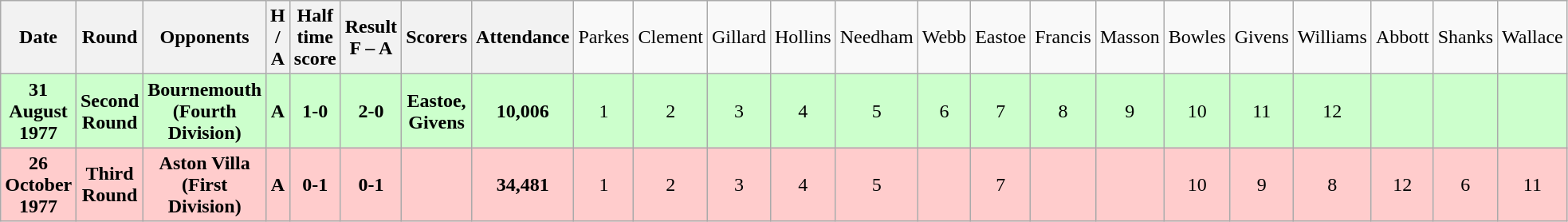<table class="wikitable" style="text-align:center">
<tr>
<th><strong>Date</strong></th>
<th><strong>Round</strong></th>
<th><strong>Opponents</strong></th>
<th><strong>H / A</strong></th>
<th><strong>Half time score</strong></th>
<th><strong>Result</strong><br><strong>F – A</strong></th>
<th><strong>Scorers</strong></th>
<th><strong>Attendance</strong></th>
<td>Parkes</td>
<td>Clement</td>
<td>Gillard</td>
<td>Hollins</td>
<td>Needham</td>
<td>Webb</td>
<td>Eastoe</td>
<td>Francis</td>
<td>Masson</td>
<td>Bowles</td>
<td>Givens</td>
<td>Williams</td>
<td>Abbott</td>
<td>Shanks</td>
<td>Wallace</td>
</tr>
<tr bgcolor="#ccffcc">
<td><strong>31 August 1977</strong></td>
<td><strong>Second Round</strong></td>
<td><strong>Bournemouth (Fourth Division)</strong></td>
<td><strong>A</strong></td>
<td><strong>1-0</strong></td>
<td><strong>2-0</strong></td>
<td><strong>Eastoe, Givens</strong></td>
<td><strong>10,006</strong></td>
<td>1</td>
<td>2</td>
<td>3</td>
<td>4</td>
<td>5</td>
<td>6</td>
<td>7</td>
<td>8</td>
<td>9</td>
<td>10</td>
<td>11</td>
<td>12</td>
<td></td>
<td></td>
<td></td>
</tr>
<tr bgcolor="#ffcccc">
<td><strong>26 October 1977</strong></td>
<td><strong>Third Round</strong></td>
<td><strong>Aston Villa (First Division)</strong></td>
<td><strong>A</strong></td>
<td><strong>0-1</strong></td>
<td><strong>0-1</strong></td>
<td></td>
<td><strong>34,481</strong></td>
<td>1</td>
<td>2</td>
<td>3</td>
<td>4</td>
<td>5</td>
<td></td>
<td>7</td>
<td></td>
<td></td>
<td>10</td>
<td>9</td>
<td>8</td>
<td>12</td>
<td>6</td>
<td>11</td>
</tr>
</table>
